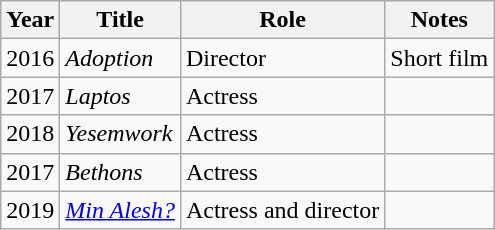<table class="wikitable">
<tr>
<th>Year</th>
<th>Title</th>
<th>Role</th>
<th>Notes</th>
</tr>
<tr>
<td>2016</td>
<td><em>Adoption</em></td>
<td>Director</td>
<td>Short film</td>
</tr>
<tr>
<td>2017</td>
<td><em>Laptos</em></td>
<td>Actress</td>
<td></td>
</tr>
<tr>
<td>2018</td>
<td><em>Yesemwork</em></td>
<td>Actress</td>
<td></td>
</tr>
<tr>
<td>2017</td>
<td><em>Bethons</em></td>
<td>Actress</td>
<td></td>
</tr>
<tr>
<td>2019</td>
<td><em><a href='#'>Min Alesh?</a></em></td>
<td>Actress and director</td>
<td></td>
</tr>
</table>
